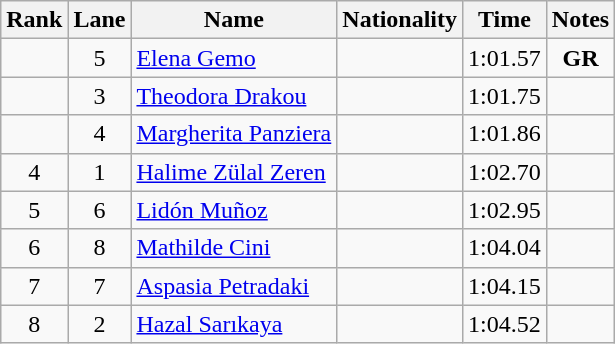<table class="wikitable sortable" style="text-align:center">
<tr>
<th>Rank</th>
<th>Lane</th>
<th>Name</th>
<th>Nationality</th>
<th>Time</th>
<th>Notes</th>
</tr>
<tr>
<td></td>
<td>5</td>
<td align="left"><a href='#'>Elena Gemo</a></td>
<td align="left"></td>
<td>1:01.57</td>
<td><strong>GR</strong></td>
</tr>
<tr>
<td></td>
<td>3</td>
<td align="left"><a href='#'>Theodora Drakou</a></td>
<td align="left"></td>
<td>1:01.75</td>
<td></td>
</tr>
<tr>
<td></td>
<td>4</td>
<td align="left"><a href='#'>Margherita Panziera</a></td>
<td align="left"></td>
<td>1:01.86</td>
<td></td>
</tr>
<tr>
<td>4</td>
<td>1</td>
<td align="left"><a href='#'>Halime Zülal Zeren</a></td>
<td align="left"></td>
<td>1:02.70</td>
<td></td>
</tr>
<tr>
<td>5</td>
<td>6</td>
<td align="left"><a href='#'>Lidón Muñoz</a></td>
<td align="left"></td>
<td>1:02.95</td>
<td></td>
</tr>
<tr>
<td>6</td>
<td>8</td>
<td align="left"><a href='#'>Mathilde Cini</a></td>
<td align="left"></td>
<td>1:04.04</td>
<td></td>
</tr>
<tr>
<td>7</td>
<td>7</td>
<td align="left"><a href='#'>Aspasia Petradaki</a></td>
<td align="left"></td>
<td>1:04.15</td>
<td></td>
</tr>
<tr>
<td>8</td>
<td>2</td>
<td align="left"><a href='#'>Hazal Sarıkaya</a></td>
<td align="left"></td>
<td>1:04.52</td>
<td></td>
</tr>
</table>
